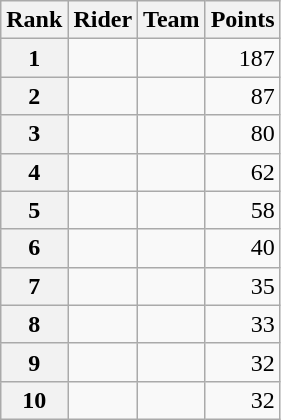<table class="wikitable">
<tr>
<th scope="col">Rank</th>
<th scope="col">Rider</th>
<th scope="col">Team</th>
<th scope="col">Points</th>
</tr>
<tr>
<th scope="row">1</th>
<td> </td>
<td></td>
<td style="text-align:right;">187</td>
</tr>
<tr>
<th scope="row">2</th>
<td> </td>
<td></td>
<td style="text-align:right;">87</td>
</tr>
<tr>
<th scope="row">3</th>
<td></td>
<td></td>
<td style="text-align:right;">80</td>
</tr>
<tr>
<th scope="row">4</th>
<td></td>
<td></td>
<td style="text-align:right;">62</td>
</tr>
<tr>
<th scope="row">5</th>
<td> </td>
<td></td>
<td style="text-align:right;">58</td>
</tr>
<tr>
<th scope="row">6</th>
<td></td>
<td></td>
<td style="text-align:right;">40</td>
</tr>
<tr>
<th scope="row">7</th>
<td></td>
<td></td>
<td style="text-align:right;">35</td>
</tr>
<tr>
<th scope="row">8</th>
<td></td>
<td></td>
<td style="text-align:right;">33</td>
</tr>
<tr>
<th scope="row">9</th>
<td></td>
<td></td>
<td style="text-align:right;">32</td>
</tr>
<tr>
<th scope="row">10</th>
<td></td>
<td></td>
<td style="text-align:right;">32</td>
</tr>
</table>
